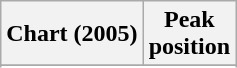<table class="wikitable sortable plainrowheaders" style="text-align:center">
<tr>
<th scope="col">Chart (2005)</th>
<th scope="col">Peak<br>position</th>
</tr>
<tr>
</tr>
<tr>
</tr>
<tr>
</tr>
<tr>
</tr>
</table>
